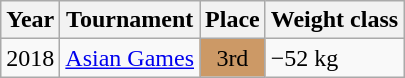<table class="wikitable">
<tr>
<th>Year</th>
<th>Tournament</th>
<th>Place</th>
<th>Weight class</th>
</tr>
<tr>
<td>2018</td>
<td><a href='#'>Asian Games</a></td>
<td bgcolor="cc9966" align="center">3rd</td>
<td>−52 kg</td>
</tr>
</table>
